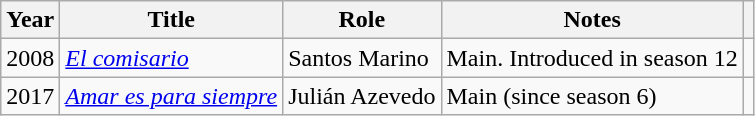<table class="wikitable sortable">
<tr>
<th>Year</th>
<th>Title</th>
<th>Role</th>
<th class="unsortable">Notes</th>
<th></th>
</tr>
<tr>
<td align = "center">2008</td>
<td><em><a href='#'>El comisario</a></em></td>
<td>Santos Marino</td>
<td>Main. Introduced in season 12</td>
<td align = "center"></td>
</tr>
<tr>
<td align = "center">2017</td>
<td><em><a href='#'>Amar es para siempre</a></em></td>
<td>Julián Azevedo</td>
<td>Main (since season 6)</td>
<td align = "center"></td>
</tr>
</table>
